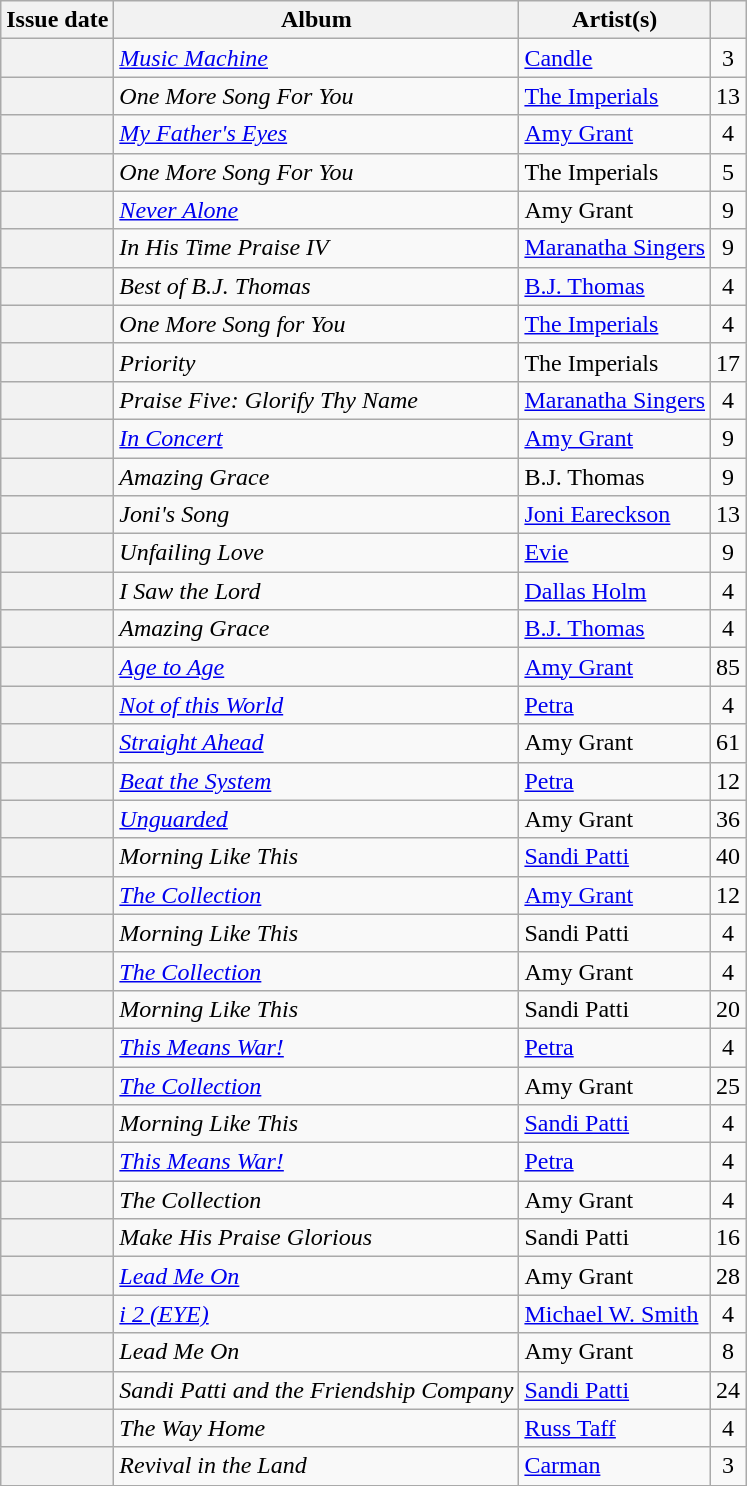<table class="wikitable sortable plainrowheaders">
<tr }>
<th scope=col>Issue date</th>
<th scope=col>Album</th>
<th scope=col>Artist(s)</th>
<th scope=col></th>
</tr>
<tr>
<th scope="row"></th>
<td><em><a href='#'>Music Machine</a></em></td>
<td><a href='#'>Candle</a></td>
<td style="text-align: center;">3</td>
</tr>
<tr>
<th scope="row"></th>
<td><em>One More Song For You</em></td>
<td><a href='#'>The Imperials</a></td>
<td style="text-align: center;">13</td>
</tr>
<tr>
<th scope="row"></th>
<td><em><a href='#'>My Father's Eyes</a></em></td>
<td><a href='#'>Amy Grant</a></td>
<td style="text-align: center;">4</td>
</tr>
<tr>
<th scope="row"></th>
<td><em>One More Song For You</em></td>
<td>The Imperials</td>
<td style="text-align: center;">5</td>
</tr>
<tr>
<th scope="row"></th>
<td><em><a href='#'>Never Alone</a></em></td>
<td>Amy Grant</td>
<td style="text-align: center;">9</td>
</tr>
<tr>
<th scope="row"></th>
<td><em>In His Time Praise IV</em></td>
<td><a href='#'>Maranatha Singers</a></td>
<td style="text-align: center;">9</td>
</tr>
<tr>
<th scope="row"></th>
<td><em>Best of B.J. Thomas</em></td>
<td><a href='#'>B.J. Thomas</a></td>
<td style="text-align: center;">4</td>
</tr>
<tr>
<th scope="row"></th>
<td><em>One More Song for You</em></td>
<td><a href='#'>The Imperials</a></td>
<td style="text-align: center;">4</td>
</tr>
<tr>
<th scope="row"></th>
<td><em>Priority</em></td>
<td>The Imperials</td>
<td style="text-align: center;">17</td>
</tr>
<tr>
<th scope="row"></th>
<td><em>Praise Five: Glorify Thy Name</em></td>
<td><a href='#'>Maranatha Singers</a></td>
<td style="text-align: center;">4</td>
</tr>
<tr>
<th scope="row"></th>
<td><em><a href='#'>In Concert</a></em></td>
<td><a href='#'>Amy Grant</a></td>
<td style="text-align: center;">9</td>
</tr>
<tr>
<th scope="row"></th>
<td><em>Amazing Grace</em></td>
<td>B.J. Thomas</td>
<td style="text-align: center;">9</td>
</tr>
<tr>
<th scope="row"></th>
<td><em>Joni's Song</em></td>
<td><a href='#'>Joni Eareckson</a></td>
<td style="text-align: center;">13</td>
</tr>
<tr>
<th scope="row"></th>
<td><em>Unfailing Love</em></td>
<td><a href='#'>Evie</a></td>
<td style="text-align: center;">9</td>
</tr>
<tr>
<th scope="row"></th>
<td><em>I Saw the Lord</em></td>
<td><a href='#'>Dallas Holm</a></td>
<td style="text-align: center;">4</td>
</tr>
<tr>
<th scope="row"></th>
<td><em>Amazing Grace</em></td>
<td><a href='#'>B.J. Thomas</a></td>
<td style="text-align: center;">4</td>
</tr>
<tr>
<th scope="row"></th>
<td><em><a href='#'>Age to Age</a></em></td>
<td><a href='#'>Amy Grant</a></td>
<td style="text-align: center;">85</td>
</tr>
<tr>
<th scope="row"></th>
<td><em><a href='#'>Not of this World</a></em></td>
<td><a href='#'>Petra</a></td>
<td style="text-align: center;">4</td>
</tr>
<tr>
<th scope="row"></th>
<td><em><a href='#'>Straight Ahead</a></em></td>
<td>Amy Grant</td>
<td style="text-align: center;">61</td>
</tr>
<tr>
<th scope="row"></th>
<td><em><a href='#'>Beat the System</a></em></td>
<td><a href='#'>Petra</a></td>
<td style="text-align: center;">12</td>
</tr>
<tr>
<th scope="row"></th>
<td><em><a href='#'>Unguarded</a></em></td>
<td>Amy Grant</td>
<td style="text-align: center;">36</td>
</tr>
<tr>
<th scope="row"></th>
<td><em>Morning Like This</em></td>
<td><a href='#'>Sandi Patti</a></td>
<td style="text-align: center;">40</td>
</tr>
<tr>
<th scope="row"></th>
<td><em><a href='#'>The Collection</a></em></td>
<td><a href='#'>Amy Grant</a></td>
<td style="text-align: center;">12</td>
</tr>
<tr>
<th scope="row"></th>
<td><em>Morning Like This</em></td>
<td>Sandi Patti</td>
<td style="text-align: center;">4</td>
</tr>
<tr>
<th scope="row"></th>
<td><em><a href='#'>The Collection</a></em></td>
<td>Amy Grant</td>
<td style="text-align: center;">4</td>
</tr>
<tr>
<th scope="row"></th>
<td><em>Morning Like This</em></td>
<td>Sandi Patti</td>
<td style="text-align: center;">20</td>
</tr>
<tr>
<th scope="row"></th>
<td><em><a href='#'>This Means War!</a></em></td>
<td><a href='#'>Petra</a></td>
<td style="text-align: center;">4</td>
</tr>
<tr>
<th scope="row"></th>
<td><em><a href='#'>The Collection</a></em></td>
<td>Amy Grant</td>
<td style="text-align: center;">25</td>
</tr>
<tr>
<th scope="row"></th>
<td><em>Morning Like This</em></td>
<td><a href='#'>Sandi Patti</a></td>
<td style="text-align: center;">4</td>
</tr>
<tr>
<th scope="row"></th>
<td><em><a href='#'>This Means War!</a></em></td>
<td><a href='#'>Petra</a></td>
<td style="text-align: center;">4</td>
</tr>
<tr>
<th scope="row"></th>
<td><em>The Collection</em></td>
<td>Amy Grant</td>
<td style="text-align: center;">4</td>
</tr>
<tr>
<th scope="row"></th>
<td><em>Make His Praise Glorious</em></td>
<td>Sandi Patti</td>
<td style="text-align: center;">16</td>
</tr>
<tr>
<th scope="row"></th>
<td><em><a href='#'>Lead Me On</a></em></td>
<td>Amy Grant</td>
<td style="text-align: center;">28</td>
</tr>
<tr>
<th scope="row"></th>
<td><em><a href='#'>i 2 (EYE)</a></em></td>
<td><a href='#'>Michael W. Smith</a></td>
<td style="text-align: center;">4</td>
</tr>
<tr>
<th scope="row"></th>
<td><em>Lead Me On</em></td>
<td>Amy Grant</td>
<td style="text-align: center;">8</td>
</tr>
<tr>
<th scope="row"></th>
<td><em>Sandi Patti and the Friendship Company</em></td>
<td><a href='#'>Sandi Patti</a></td>
<td style="text-align: center;">24</td>
</tr>
<tr>
<th scope="row"></th>
<td><em>The Way Home</em></td>
<td><a href='#'>Russ Taff</a></td>
<td style="text-align: center;">4</td>
</tr>
<tr>
<th scope="row"></th>
<td><em>Revival in the Land</em></td>
<td><a href='#'>Carman</a></td>
<td style="text-align: center;">3</td>
</tr>
</table>
